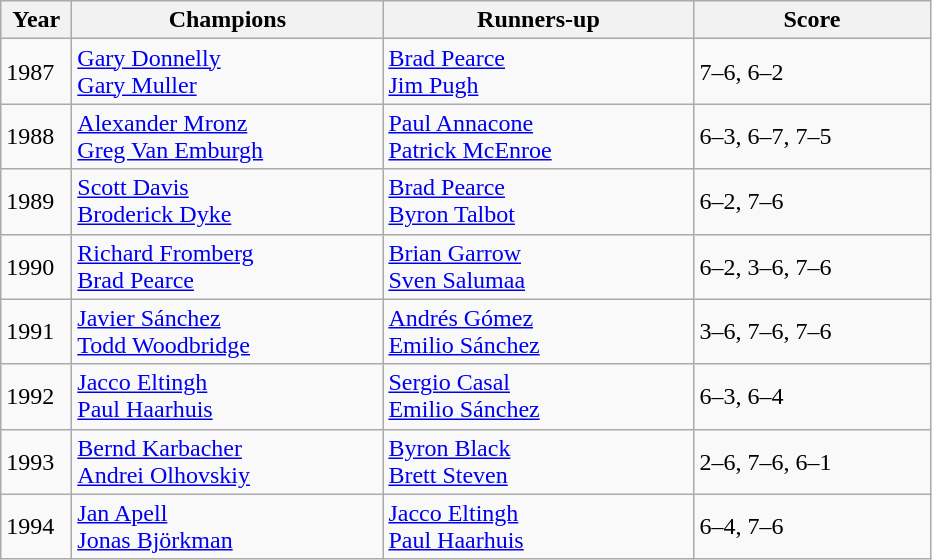<table class="wikitable">
<tr>
<th style="width:40px">Year</th>
<th style="width:200px">Champions</th>
<th style="width:200px">Runners-up</th>
<th style="width:150px" class="unsortable">Score</th>
</tr>
<tr>
<td>1987</td>
<td> <a href='#'>Gary Donnelly</a> <br>  <a href='#'>Gary Muller</a></td>
<td> <a href='#'>Brad Pearce</a> <br>  <a href='#'>Jim Pugh</a></td>
<td>7–6, 6–2</td>
</tr>
<tr>
<td>1988</td>
<td> <a href='#'>Alexander Mronz</a> <br>  <a href='#'>Greg Van Emburgh</a></td>
<td> <a href='#'>Paul Annacone</a> <br>  <a href='#'>Patrick McEnroe</a></td>
<td>6–3, 6–7, 7–5</td>
</tr>
<tr>
<td>1989</td>
<td> <a href='#'>Scott Davis</a> <br>  <a href='#'>Broderick Dyke</a></td>
<td> <a href='#'>Brad Pearce</a> <br>  <a href='#'>Byron Talbot</a></td>
<td>6–2, 7–6</td>
</tr>
<tr>
<td>1990</td>
<td> <a href='#'>Richard Fromberg</a> <br>  <a href='#'>Brad Pearce</a></td>
<td> <a href='#'>Brian Garrow</a> <br>  <a href='#'>Sven Salumaa</a></td>
<td>6–2, 3–6, 7–6</td>
</tr>
<tr>
<td>1991</td>
<td> <a href='#'>Javier Sánchez</a> <br>  <a href='#'>Todd Woodbridge</a></td>
<td> <a href='#'>Andrés Gómez</a> <br>  <a href='#'>Emilio Sánchez</a></td>
<td>3–6, 7–6, 7–6</td>
</tr>
<tr>
<td>1992</td>
<td> <a href='#'>Jacco Eltingh</a> <br>  <a href='#'>Paul Haarhuis</a></td>
<td> <a href='#'>Sergio Casal</a> <br>  <a href='#'>Emilio Sánchez</a></td>
<td>6–3, 6–4</td>
</tr>
<tr>
<td>1993</td>
<td> <a href='#'>Bernd Karbacher</a> <br>  <a href='#'>Andrei Olhovskiy</a></td>
<td> <a href='#'>Byron Black</a> <br>  <a href='#'>Brett Steven</a></td>
<td>2–6, 7–6, 6–1</td>
</tr>
<tr>
<td>1994</td>
<td> <a href='#'>Jan Apell</a> <br>  <a href='#'>Jonas Björkman</a></td>
<td> <a href='#'>Jacco Eltingh</a> <br>  <a href='#'>Paul Haarhuis</a></td>
<td>6–4, 7–6</td>
</tr>
</table>
